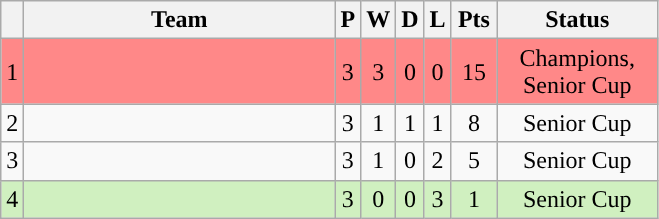<table class="wikitable" style="text-align:center;">
<tr>
<th></th>
<th width="200px">Team</th>
<th>P</th>
<th>W</th>
<th>D</th>
<th>L</th>
<th width="23px">Pts</th>
<th width="100px">Status</th>
</tr>
<tr bgcolor="#FF8888">
<td>1</td>
<td></td>
<td>3</td>
<td>3</td>
<td>0</td>
<td>0</td>
<td>15</td>
<td>Champions, Senior Cup</td>
</tr>
<tr>
<td>2</td>
<td></td>
<td>3</td>
<td>1</td>
<td>1</td>
<td>1</td>
<td>8</td>
<td>Senior Cup</td>
</tr>
<tr>
<td>3</td>
<td></td>
<td>3</td>
<td>1</td>
<td>0</td>
<td>2</td>
<td>5</td>
<td>Senior Cup</td>
</tr>
<tr bgcolor="#D0F0C0">
<td>4</td>
<td></td>
<td>3</td>
<td>0</td>
<td>0</td>
<td>3</td>
<td>1</td>
<td>Senior Cup</td>
</tr>
</table>
